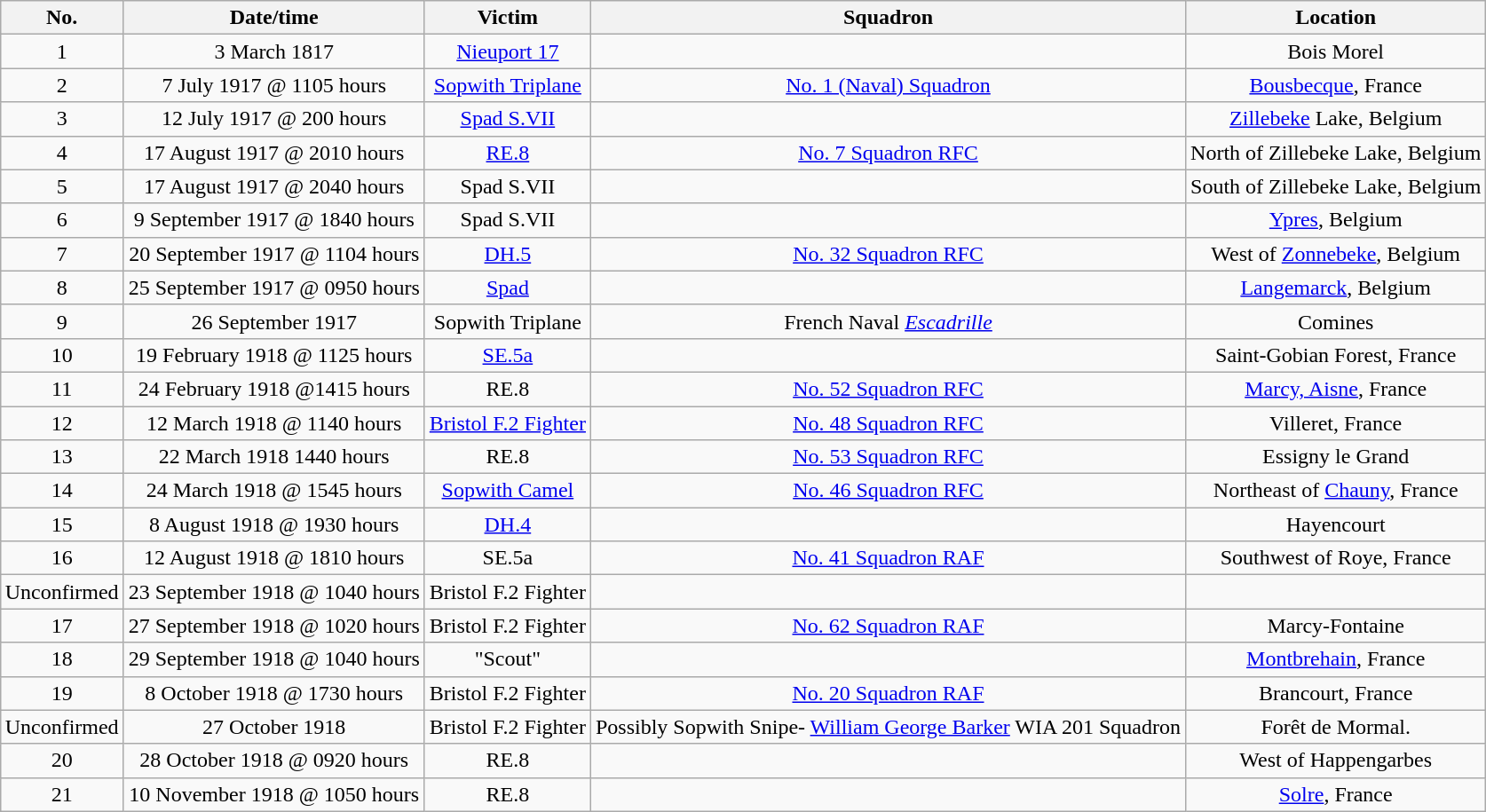<table class="wikitable" border="1" style="margin: 1em auto 1em auto">
<tr>
<th>No.</th>
<th>Date/time</th>
<th>Victim</th>
<th>Squadron</th>
<th>Location</th>
</tr>
<tr>
<td align="center">1</td>
<td align="center">3 March 1817</td>
<td align="center"><a href='#'>Nieuport 17</a></td>
<td align="center"></td>
<td align="center">Bois Morel</td>
</tr>
<tr>
<td align="center">2</td>
<td align="center">7 July 1917 @ 1105 hours</td>
<td align="center"><a href='#'>Sopwith Triplane</a></td>
<td align="center"><a href='#'>No. 1 (Naval) Squadron</a></td>
<td align="center"><a href='#'>Bousbecque</a>, France</td>
</tr>
<tr>
<td align="center">3</td>
<td align="center">12 July 1917 @ 200 hours</td>
<td align="center"><a href='#'>Spad S.VII</a></td>
<td align="center"></td>
<td align="center"><a href='#'>Zillebeke</a> Lake, Belgium</td>
</tr>
<tr>
<td align="center">4</td>
<td align="center">17 August 1917 @ 2010 hours</td>
<td align="center"><a href='#'>RE.8</a></td>
<td align="center"><a href='#'>No. 7 Squadron RFC</a></td>
<td align="center">North of Zillebeke Lake, Belgium</td>
</tr>
<tr>
<td align="center">5</td>
<td align="center">17 August 1917 @ 2040 hours</td>
<td align="center">Spad S.VII</td>
<td align="center"></td>
<td align="center">South of Zillebeke Lake, Belgium</td>
</tr>
<tr>
<td align="center">6</td>
<td align="center">9 September 1917 @ 1840 hours</td>
<td align="center">Spad S.VII</td>
<td align="center"></td>
<td align="center"><a href='#'>Ypres</a>, Belgium</td>
</tr>
<tr>
<td align="center">7</td>
<td align="center">20 September 1917 @ 1104 hours</td>
<td align="center"><a href='#'>DH.5</a></td>
<td align="center"><a href='#'>No. 32 Squadron RFC</a></td>
<td align="center">West of <a href='#'>Zonnebeke</a>, Belgium</td>
</tr>
<tr>
<td align="center">8</td>
<td align="center">25 September 1917 @ 0950 hours</td>
<td align="center"><a href='#'>Spad</a></td>
<td align="center"></td>
<td align="center"><a href='#'>Langemarck</a>, Belgium</td>
</tr>
<tr>
<td align="center">9</td>
<td align="center">26 September 1917</td>
<td align="center">Sopwith Triplane</td>
<td align="center">French Naval <em><a href='#'>Escadrille</a></em></td>
<td align="center">Comines</td>
</tr>
<tr>
<td align="center">10</td>
<td align="center">19 February 1918 @ 1125 hours</td>
<td align="center"><a href='#'>SE.5a</a></td>
<td align="center"></td>
<td align="center">Saint-Gobian Forest, France</td>
</tr>
<tr>
<td align="center">11</td>
<td align="center">24 February 1918 @1415 hours</td>
<td align="center">RE.8</td>
<td align="center"><a href='#'>No. 52 Squadron RFC</a></td>
<td align="center"><a href='#'>Marcy, Aisne</a>, France</td>
</tr>
<tr>
<td align="center">12</td>
<td align="center">12 March 1918 @ 1140 hours</td>
<td align="center"><a href='#'>Bristol F.2 Fighter</a></td>
<td align="center"><a href='#'>No. 48 Squadron RFC</a></td>
<td align="center">Villeret, France</td>
</tr>
<tr>
<td align="center">13</td>
<td align="center">22 March 1918 1440 hours</td>
<td align="center">RE.8</td>
<td align="center"><a href='#'>No. 53 Squadron RFC</a></td>
<td align="center">Essigny le Grand</td>
</tr>
<tr>
<td align="center">14</td>
<td align="center">24 March 1918 @ 1545 hours</td>
<td align="center"><a href='#'>Sopwith Camel</a></td>
<td align="center"><a href='#'>No. 46 Squadron RFC</a></td>
<td align="center">Northeast of <a href='#'>Chauny</a>, France</td>
</tr>
<tr>
<td align="center">15</td>
<td align="center">8 August 1918 @ 1930 hours</td>
<td align="center"><a href='#'>DH.4</a></td>
<td align="center"></td>
<td align="center">Hayencourt</td>
</tr>
<tr>
<td align="center">16</td>
<td align="center">12 August 1918 @ 1810 hours</td>
<td align="center">SE.5a</td>
<td align="center"><a href='#'>No. 41 Squadron RAF</a></td>
<td align="center">Southwest of Roye, France</td>
</tr>
<tr>
<td align="center">Unconfirmed</td>
<td align="center">23 September 1918 @ 1040 hours</td>
<td align="center">Bristol F.2 Fighter</td>
<td align="center"></td>
<td align="center"></td>
</tr>
<tr>
<td align="center">17</td>
<td align="center">27 September 1918 @ 1020 hours</td>
<td align="center">Bristol F.2 Fighter</td>
<td align="center"><a href='#'>No. 62 Squadron RAF</a></td>
<td align="center">Marcy-Fontaine</td>
</tr>
<tr>
<td align="center">18</td>
<td align="center">29 September 1918 @ 1040 hours</td>
<td align="center">"Scout"</td>
<td align="center"></td>
<td align="center"><a href='#'>Montbrehain</a>, France</td>
</tr>
<tr>
<td align="center">19</td>
<td align="center">8 October 1918 @ 1730 hours</td>
<td align="center">Bristol F.2 Fighter</td>
<td align="center"><a href='#'>No. 20 Squadron RAF</a></td>
<td align="center">Brancourt, France</td>
</tr>
<tr>
<td align="center">Unconfirmed</td>
<td align="center">27 October 1918</td>
<td align="center">Bristol F.2 Fighter</td>
<td align="center">Possibly Sopwith Snipe- <a href='#'>William George Barker</a> WIA 201 Squadron</td>
<td align="center">Forêt de Mormal.</td>
</tr>
<tr>
<td align="center">20</td>
<td align="center">28 October 1918 @ 0920 hours</td>
<td align="center">RE.8</td>
<td align="center"></td>
<td align="center">West of Happengarbes</td>
</tr>
<tr>
<td align="center">21</td>
<td align="center">10 November 1918 @ 1050 hours</td>
<td align="center">RE.8</td>
<td align="center"></td>
<td align="center"><a href='#'>Solre</a>, France</td>
</tr>
</table>
